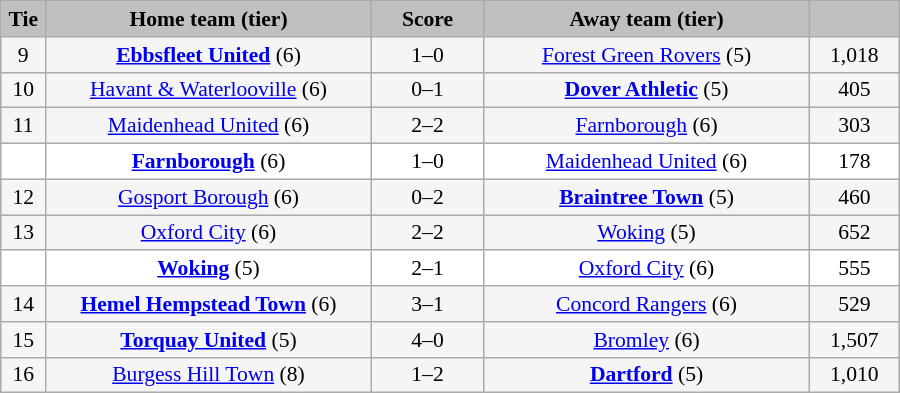<table class="wikitable" style="width: 600px; background:WhiteSmoke; text-align:center; font-size:90%">
<tr>
<td scope="col" style="width:  5.00%; background:silver;"><strong>Tie</strong></td>
<td scope="col" style="width: 36.25%; background:silver;"><strong>Home team (tier)</strong></td>
<td scope="col" style="width: 12.50%; background:silver;"><strong>Score</strong></td>
<td scope="col" style="width: 36.25%; background:silver;"><strong>Away team (tier)</strong></td>
<td scope="col" style="width: 10.00%; background:silver;"><strong></strong></td>
</tr>
<tr>
<td>9</td>
<td><strong><a href='#'>Ebbsfleet United</a></strong> (6)</td>
<td>1–0</td>
<td><a href='#'>Forest Green Rovers</a> (5)</td>
<td>1,018</td>
</tr>
<tr>
<td>10</td>
<td><a href='#'>Havant & Waterlooville</a> (6)</td>
<td>0–1</td>
<td><strong><a href='#'>Dover Athletic</a></strong> (5)</td>
<td>405</td>
</tr>
<tr>
<td>11</td>
<td><a href='#'>Maidenhead United</a> (6)</td>
<td>2–2</td>
<td><a href='#'>Farnborough</a> (6)</td>
<td>303</td>
</tr>
<tr style="background:white;">
<td><em></em></td>
<td><strong><a href='#'>Farnborough</a></strong> (6)</td>
<td>1–0</td>
<td><a href='#'>Maidenhead United</a> (6)</td>
<td>178</td>
</tr>
<tr>
<td>12</td>
<td><a href='#'>Gosport Borough</a> (6)</td>
<td>0–2</td>
<td><strong><a href='#'>Braintree Town</a></strong> (5)</td>
<td>460</td>
</tr>
<tr>
<td>13</td>
<td><a href='#'>Oxford City</a> (6)</td>
<td>2–2</td>
<td><a href='#'>Woking</a> (5)</td>
<td>652</td>
</tr>
<tr style="background:white;">
<td><em></em></td>
<td><strong><a href='#'>Woking</a></strong> (5)</td>
<td>2–1</td>
<td><a href='#'>Oxford City</a> (6)</td>
<td>555</td>
</tr>
<tr>
<td>14</td>
<td><strong><a href='#'>Hemel Hempstead Town</a></strong> (6)</td>
<td>3–1</td>
<td><a href='#'>Concord Rangers</a> (6)</td>
<td>529</td>
</tr>
<tr>
<td>15</td>
<td><strong><a href='#'>Torquay United</a></strong> (5)</td>
<td>4–0</td>
<td><a href='#'>Bromley</a> (6)</td>
<td>1,507</td>
</tr>
<tr>
<td>16</td>
<td><a href='#'>Burgess Hill Town</a> (8)</td>
<td>1–2</td>
<td><strong><a href='#'>Dartford</a></strong> (5)</td>
<td>1,010</td>
</tr>
</table>
